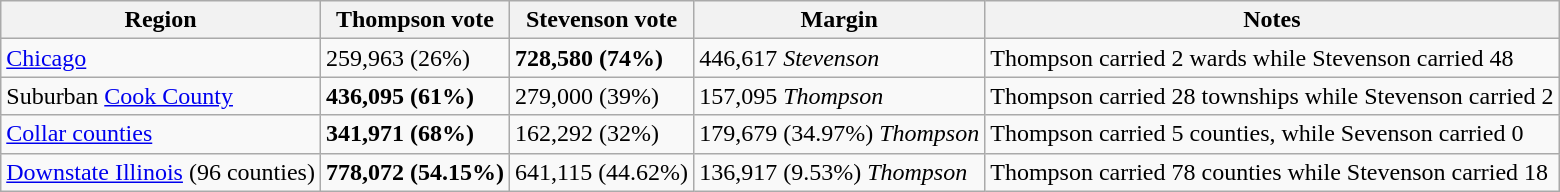<table class="wikitable">
<tr>
<th>Region</th>
<th>Thompson vote</th>
<th>Stevenson vote</th>
<th>Margin</th>
<th>Notes</th>
</tr>
<tr>
<td><a href='#'>Chicago</a></td>
<td>259,963 (26%)</td>
<td><strong>728,580 (74%)</strong></td>
<td>446,617 <em>Stevenson</em></td>
<td>Thompson carried 2 wards while Stevenson carried 48</td>
</tr>
<tr>
<td>Suburban <a href='#'>Cook County</a></td>
<td><strong>436,095 (61%)</strong></td>
<td>279,000 (39%)</td>
<td>157,095 <em>Thompson</em></td>
<td>Thompson carried 28 townships while Stevenson carried 2</td>
</tr>
<tr>
<td><a href='#'>Collar counties</a></td>
<td><strong>341,971 (68%)</strong></td>
<td>162,292 (32%)</td>
<td>179,679 (34.97%) <em>Thompson</em></td>
<td>Thompson carried 5 counties, while Sevenson carried 0</td>
</tr>
<tr>
<td><a href='#'>Downstate Illinois</a> (96 counties)</td>
<td><strong>778,072 (54.15%)</strong></td>
<td>641,115 (44.62%)</td>
<td>136,917 (9.53%) <em>Thompson</em></td>
<td>Thompson carried 78 counties while Stevenson carried 18</td>
</tr>
</table>
